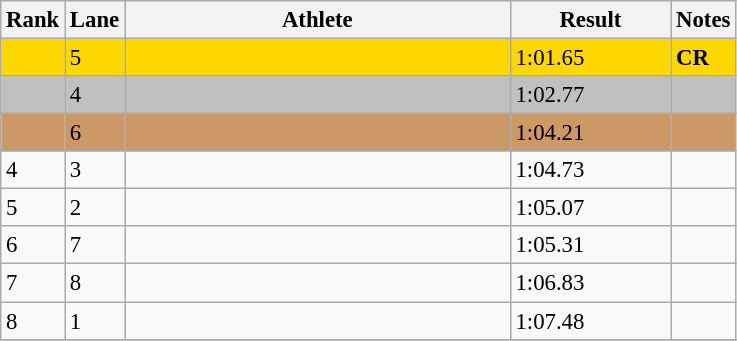<table class="wikitable" style="font-size:95%" style="width:35em;" style="text-align:center">
<tr>
<th>Rank</th>
<th>Lane</th>
<th width=250>Athlete</th>
<th width=100>Result</th>
<th>Notes</th>
</tr>
<tr bgcolor=gold>
<td></td>
<td>5</td>
<td align=left></td>
<td>1:01.65</td>
<td><strong>CR</strong></td>
</tr>
<tr bgcolor=silver>
<td></td>
<td>4</td>
<td align=left></td>
<td>1:02.77</td>
<td></td>
</tr>
<tr bgcolor=cc9966>
<td></td>
<td>6</td>
<td align=left></td>
<td>1:04.21</td>
<td></td>
</tr>
<tr>
<td>4</td>
<td>3</td>
<td align=left></td>
<td>1:04.73</td>
<td></td>
</tr>
<tr>
<td>5</td>
<td>2</td>
<td align=left></td>
<td>1:05.07</td>
<td></td>
</tr>
<tr>
<td>6</td>
<td>7</td>
<td align=left></td>
<td>1:05.31</td>
<td></td>
</tr>
<tr>
<td>7</td>
<td>8</td>
<td align=left></td>
<td>1:06.83</td>
<td></td>
</tr>
<tr>
<td>8</td>
<td>1</td>
<td align=left></td>
<td>1:07.48</td>
<td></td>
</tr>
<tr>
</tr>
</table>
